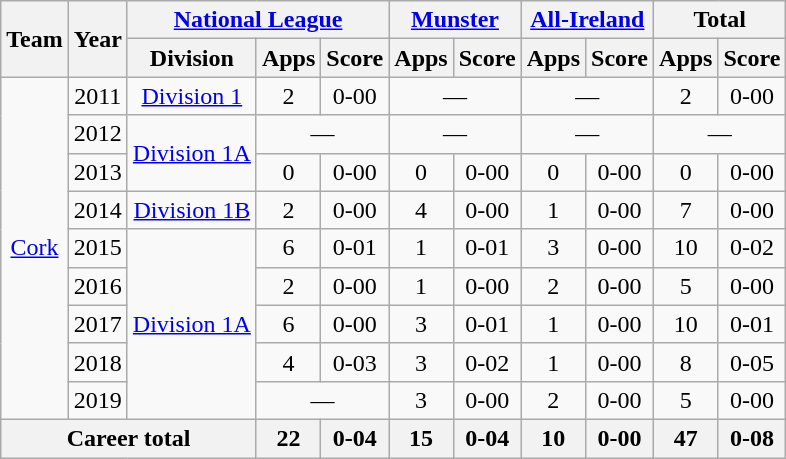<table class="wikitable" style="text-align:center">
<tr>
<th rowspan="2">Team</th>
<th rowspan="2">Year</th>
<th colspan="3"><a href='#'>National League</a></th>
<th colspan="2"><a href='#'>Munster</a></th>
<th colspan="2"><a href='#'>All-Ireland</a></th>
<th colspan="2">Total</th>
</tr>
<tr>
<th>Division</th>
<th>Apps</th>
<th>Score</th>
<th>Apps</th>
<th>Score</th>
<th>Apps</th>
<th>Score</th>
<th>Apps</th>
<th>Score</th>
</tr>
<tr>
<td rowspan="9"><a href='#'>Cork</a></td>
<td>2011</td>
<td rowspan="1"><a href='#'>Division 1</a></td>
<td>2</td>
<td>0-00</td>
<td colspan=2>—</td>
<td colspan=2>—</td>
<td>2</td>
<td>0-00</td>
</tr>
<tr>
<td>2012</td>
<td rowspan="2"><a href='#'>Division 1A</a></td>
<td colspan=2>—</td>
<td colspan=2>—</td>
<td colspan=2>—</td>
<td colspan=2>—</td>
</tr>
<tr>
<td>2013</td>
<td>0</td>
<td>0-00</td>
<td>0</td>
<td>0-00</td>
<td>0</td>
<td>0-00</td>
<td>0</td>
<td>0-00</td>
</tr>
<tr>
<td>2014</td>
<td rowspan="1"><a href='#'>Division 1B</a></td>
<td>2</td>
<td>0-00</td>
<td>4</td>
<td>0-00</td>
<td>1</td>
<td>0-00</td>
<td>7</td>
<td>0-00</td>
</tr>
<tr>
<td>2015</td>
<td rowspan="5"><a href='#'>Division 1A</a></td>
<td>6</td>
<td>0-01</td>
<td>1</td>
<td>0-01</td>
<td>3</td>
<td>0-00</td>
<td>10</td>
<td>0-02</td>
</tr>
<tr>
<td>2016</td>
<td>2</td>
<td>0-00</td>
<td>1</td>
<td>0-00</td>
<td>2</td>
<td>0-00</td>
<td>5</td>
<td>0-00</td>
</tr>
<tr>
<td>2017</td>
<td>6</td>
<td>0-00</td>
<td>3</td>
<td>0-01</td>
<td>1</td>
<td>0-00</td>
<td>10</td>
<td>0-01</td>
</tr>
<tr>
<td>2018</td>
<td>4</td>
<td>0-03</td>
<td>3</td>
<td>0-02</td>
<td>1</td>
<td>0-00</td>
<td>8</td>
<td>0-05</td>
</tr>
<tr>
<td>2019</td>
<td colspan=2>—</td>
<td>3</td>
<td>0-00</td>
<td>2</td>
<td>0-00</td>
<td>5</td>
<td>0-00</td>
</tr>
<tr>
<th colspan="3">Career total</th>
<th>22</th>
<th>0-04</th>
<th>15</th>
<th>0-04</th>
<th>10</th>
<th>0-00</th>
<th>47</th>
<th>0-08</th>
</tr>
</table>
